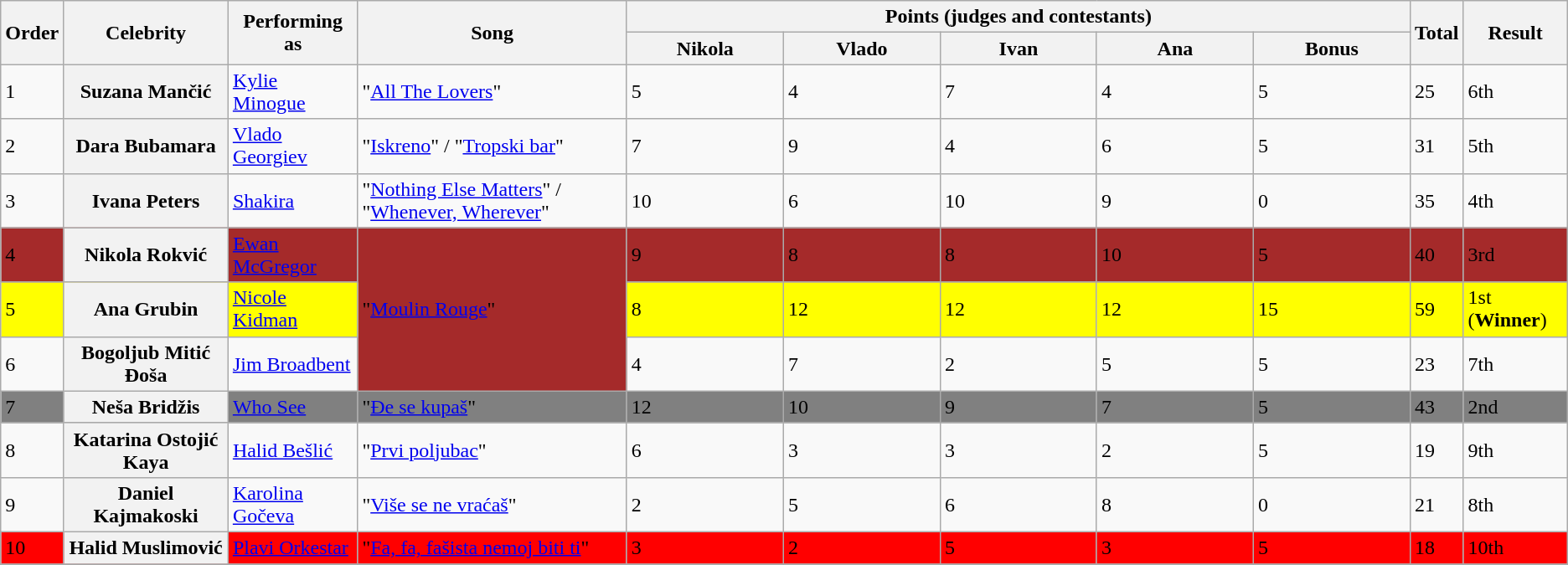<table class=wikitable>
<tr>
<th rowspan="2">Order</th>
<th rowspan="2">Celebrity</th>
<th rowspan="2">Performing as</th>
<th rowspan="2">Song</th>
<th colspan="5" style="width:50%;">Points (judges and contestants)</th>
<th rowspan="2">Total</th>
<th rowspan="2">Result</th>
</tr>
<tr>
<th style="width:10%;">Nikola</th>
<th style="width:10%;">Vlado</th>
<th style="width:10%;">Ivan</th>
<th style="width:10%;">Ana</th>
<th style="width:10%;">Bonus</th>
</tr>
<tr>
<td>1</td>
<th scope="row">Suzana Mančić</th>
<td><a href='#'>Kylie Minogue</a></td>
<td>"<a href='#'>All The Lovers</a>"</td>
<td>5</td>
<td>4</td>
<td>7</td>
<td>4</td>
<td>5</td>
<td>25</td>
<td>6th</td>
</tr>
<tr>
<td>2</td>
<th scope="row">Dara Bubamara</th>
<td><a href='#'>Vlado Georgiev</a></td>
<td>"<a href='#'>Iskreno</a>" / "<a href='#'>Tropski bar</a>"</td>
<td>7</td>
<td>9</td>
<td>4</td>
<td>6</td>
<td>5</td>
<td>31</td>
<td>5th</td>
</tr>
<tr>
<td>3</td>
<th scope="row">Ivana Peters</th>
<td><a href='#'>Shakira</a></td>
<td>"<a href='#'>Nothing Else Matters</a>" / "<a href='#'>Whenever, Wherever</a>"</td>
<td>10</td>
<td>6</td>
<td>10</td>
<td>9</td>
<td>0</td>
<td>35</td>
<td>4th</td>
</tr>
<tr bgcolor="brown">
<td>4</td>
<th scope="row">Nikola Rokvić</th>
<td><a href='#'>Ewan McGregor</a></td>
<td rowspan="3">"<a href='#'>Moulin Rouge</a>" </td>
<td>9</td>
<td>8</td>
<td>8</td>
<td>10</td>
<td>5</td>
<td>40</td>
<td>3rd</td>
</tr>
<tr bgcolor="yellow">
<td>5</td>
<th scope="row">Ana Grubin</th>
<td><a href='#'>Nicole Kidman</a></td>
<td>8</td>
<td>12</td>
<td>12</td>
<td>12</td>
<td>15</td>
<td>59</td>
<td>1st (<strong>Winner</strong>)</td>
</tr>
<tr>
<td>6</td>
<th scope="row">Bogoljub Mitić Đoša</th>
<td><a href='#'>Jim Broadbent</a></td>
<td>4</td>
<td>7</td>
<td>2</td>
<td>5</td>
<td>5</td>
<td>23</td>
<td>7th</td>
</tr>
<tr bgcolor="grey">
<td>7</td>
<th scope="row">Neša Bridžis</th>
<td><a href='#'>Who See</a></td>
<td>"<a href='#'>Đe se kupaš</a>"</td>
<td>12</td>
<td>10</td>
<td>9</td>
<td>7</td>
<td>5</td>
<td>43</td>
<td>2nd</td>
</tr>
<tr>
<td>8</td>
<th scope="row">Katarina Ostojić Kaya</th>
<td><a href='#'>Halid Bešlić</a></td>
<td>"<a href='#'>Prvi poljubac</a>"</td>
<td>6</td>
<td>3</td>
<td>3</td>
<td>2</td>
<td>5</td>
<td>19</td>
<td>9th</td>
</tr>
<tr>
<td>9</td>
<th scope="row">Daniel Kajmakoski</th>
<td><a href='#'>Karolina Gočeva</a></td>
<td>"<a href='#'>Više se ne vraćaš</a>"</td>
<td>2</td>
<td>5</td>
<td>6</td>
<td>8</td>
<td>0</td>
<td>21</td>
<td>8th</td>
</tr>
<tr bgcolor="red">
<td>10</td>
<th scope="row">Halid Muslimović</th>
<td><a href='#'>Plavi Orkestar</a></td>
<td>"<a href='#'>Fa, fa, fašista nemoj biti ti</a>"</td>
<td>3</td>
<td>2</td>
<td>5</td>
<td>3</td>
<td>5</td>
<td>18</td>
<td>10th</td>
</tr>
<tr>
</tr>
</table>
